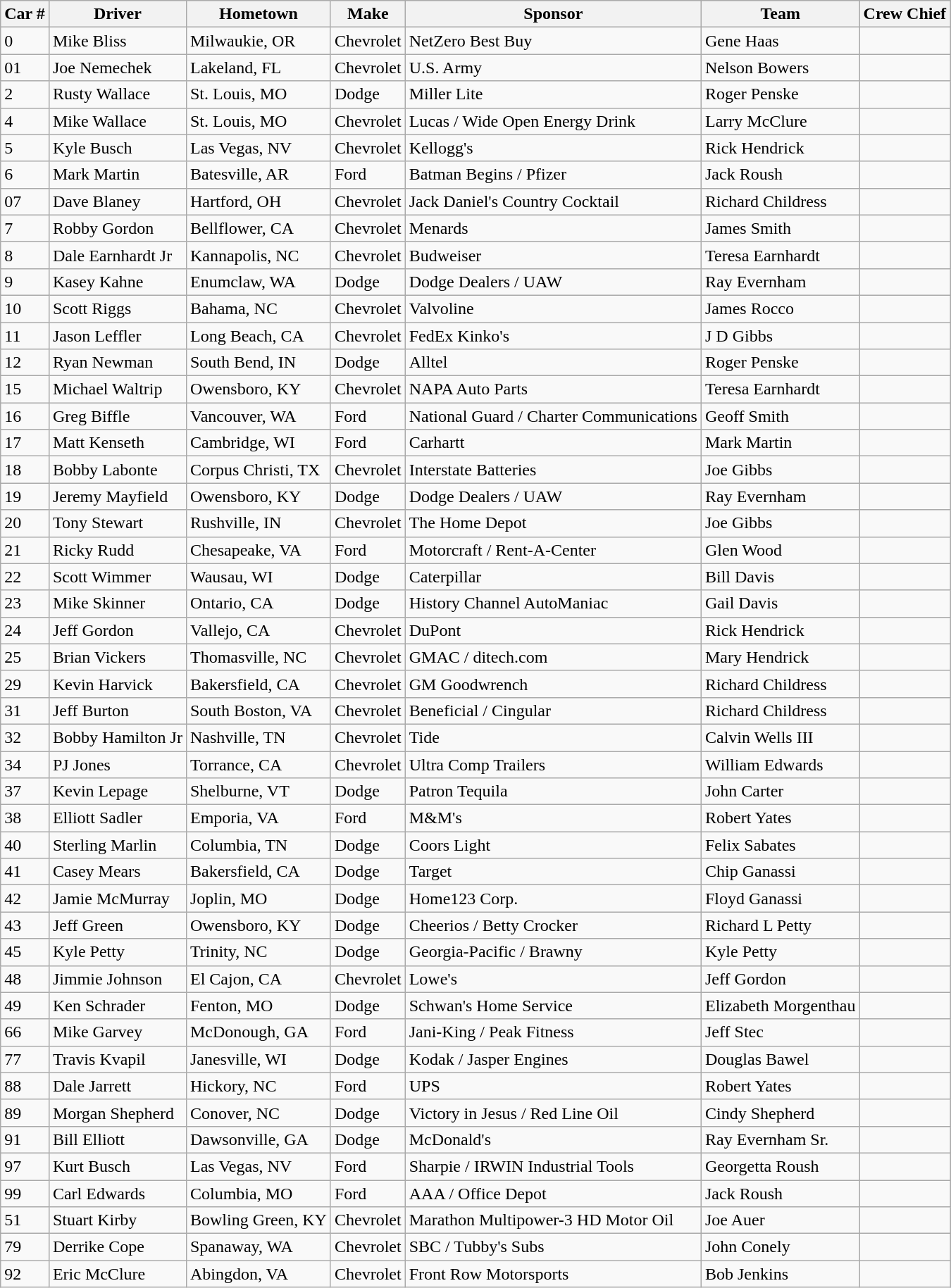<table class="wikitable">
<tr>
<th colspan="1" rowspan="1">Car #</th>
<th colspan="1" rowspan="1"><abbr>Driver</abbr></th>
<th colspan="1" rowspan="1"><abbr>Hometown</abbr></th>
<th colspan="1" rowspan="1"><abbr>Make</abbr></th>
<th colspan="1" rowspan="1"><abbr>Sponsor</abbr></th>
<th colspan="1" rowspan="1"><abbr>Team</abbr></th>
<th colspan="1" rowspan="1"><abbr>Crew Chief</abbr></th>
</tr>
<tr>
<td>0</td>
<td>Mike Bliss</td>
<td>Milwaukie, OR</td>
<td>Chevrolet</td>
<td>NetZero Best Buy</td>
<td>Gene Haas</td>
<td></td>
</tr>
<tr>
<td>01</td>
<td>Joe Nemechek</td>
<td>Lakeland, FL</td>
<td>Chevrolet</td>
<td>U.S. Army</td>
<td>Nelson Bowers</td>
<td></td>
</tr>
<tr>
<td>2</td>
<td>Rusty Wallace</td>
<td>St. Louis, MO</td>
<td>Dodge</td>
<td>Miller Lite</td>
<td>Roger Penske</td>
<td></td>
</tr>
<tr>
<td>4</td>
<td>Mike Wallace</td>
<td>St. Louis, MO</td>
<td>Chevrolet</td>
<td>Lucas / Wide Open Energy Drink</td>
<td>Larry McClure</td>
<td></td>
</tr>
<tr>
<td>5</td>
<td>Kyle Busch</td>
<td>Las Vegas, NV</td>
<td>Chevrolet</td>
<td>Kellogg's</td>
<td>Rick Hendrick</td>
<td></td>
</tr>
<tr>
<td>6</td>
<td>Mark Martin</td>
<td>Batesville, AR</td>
<td>Ford</td>
<td>Batman Begins / Pfizer</td>
<td>Jack Roush</td>
<td></td>
</tr>
<tr>
<td>07</td>
<td>Dave Blaney</td>
<td>Hartford, OH</td>
<td>Chevrolet</td>
<td>Jack Daniel's Country Cocktail</td>
<td>Richard Childress</td>
<td></td>
</tr>
<tr>
<td>7</td>
<td>Robby Gordon</td>
<td>Bellflower, CA</td>
<td>Chevrolet</td>
<td>Menards</td>
<td>James Smith</td>
<td></td>
</tr>
<tr>
<td>8</td>
<td>Dale Earnhardt Jr</td>
<td>Kannapolis, NC</td>
<td>Chevrolet</td>
<td>Budweiser</td>
<td>Teresa Earnhardt</td>
<td></td>
</tr>
<tr>
<td>9</td>
<td>Kasey Kahne</td>
<td>Enumclaw, WA</td>
<td>Dodge</td>
<td>Dodge Dealers / UAW</td>
<td>Ray Evernham</td>
<td></td>
</tr>
<tr>
<td>10</td>
<td>Scott Riggs</td>
<td>Bahama, NC</td>
<td>Chevrolet</td>
<td>Valvoline</td>
<td>James Rocco</td>
<td></td>
</tr>
<tr>
<td>11</td>
<td>Jason Leffler</td>
<td>Long Beach, CA</td>
<td>Chevrolet</td>
<td>FedEx Kinko's</td>
<td>J D Gibbs</td>
<td></td>
</tr>
<tr>
<td>12</td>
<td>Ryan Newman</td>
<td>South Bend, IN</td>
<td>Dodge</td>
<td>Alltel</td>
<td>Roger Penske</td>
<td></td>
</tr>
<tr>
<td>15</td>
<td>Michael Waltrip</td>
<td>Owensboro, KY</td>
<td>Chevrolet</td>
<td>NAPA Auto Parts</td>
<td>Teresa Earnhardt</td>
<td></td>
</tr>
<tr>
<td>16</td>
<td>Greg Biffle</td>
<td>Vancouver, WA</td>
<td>Ford</td>
<td>National Guard / Charter Communications</td>
<td>Geoff Smith</td>
<td></td>
</tr>
<tr>
<td>17</td>
<td>Matt Kenseth</td>
<td>Cambridge, WI</td>
<td>Ford</td>
<td>Carhartt</td>
<td>Mark Martin</td>
<td></td>
</tr>
<tr>
<td>18</td>
<td>Bobby Labonte</td>
<td>Corpus Christi, TX</td>
<td>Chevrolet</td>
<td>Interstate Batteries</td>
<td>Joe Gibbs</td>
<td></td>
</tr>
<tr>
<td>19</td>
<td>Jeremy Mayfield</td>
<td>Owensboro, KY</td>
<td>Dodge</td>
<td>Dodge Dealers / UAW</td>
<td>Ray Evernham</td>
<td></td>
</tr>
<tr>
<td>20</td>
<td>Tony Stewart</td>
<td>Rushville, IN</td>
<td>Chevrolet</td>
<td>The Home Depot</td>
<td>Joe Gibbs</td>
<td></td>
</tr>
<tr>
<td>21</td>
<td>Ricky Rudd</td>
<td>Chesapeake, VA</td>
<td>Ford</td>
<td>Motorcraft / Rent-A-Center</td>
<td>Glen Wood</td>
<td></td>
</tr>
<tr>
<td>22</td>
<td>Scott Wimmer</td>
<td>Wausau, WI</td>
<td>Dodge</td>
<td>Caterpillar</td>
<td>Bill Davis</td>
<td></td>
</tr>
<tr>
<td>23</td>
<td>Mike Skinner</td>
<td>Ontario, CA</td>
<td>Dodge</td>
<td>History Channel AutoManiac</td>
<td>Gail Davis</td>
<td></td>
</tr>
<tr>
<td>24</td>
<td>Jeff Gordon</td>
<td>Vallejo, CA</td>
<td>Chevrolet</td>
<td>DuPont</td>
<td>Rick Hendrick</td>
<td></td>
</tr>
<tr>
<td>25</td>
<td>Brian Vickers</td>
<td>Thomasville, NC</td>
<td>Chevrolet</td>
<td>GMAC / ditech.com</td>
<td>Mary Hendrick</td>
<td></td>
</tr>
<tr>
<td>29</td>
<td>Kevin Harvick</td>
<td>Bakersfield, CA</td>
<td>Chevrolet</td>
<td>GM Goodwrench</td>
<td>Richard Childress</td>
<td></td>
</tr>
<tr>
<td>31</td>
<td>Jeff Burton</td>
<td>South Boston, VA</td>
<td>Chevrolet</td>
<td>Beneficial / Cingular</td>
<td>Richard Childress</td>
<td></td>
</tr>
<tr>
<td>32</td>
<td>Bobby Hamilton Jr</td>
<td>Nashville, TN</td>
<td>Chevrolet</td>
<td>Tide</td>
<td>Calvin Wells III</td>
<td></td>
</tr>
<tr>
<td>34</td>
<td>PJ Jones</td>
<td>Torrance, CA</td>
<td>Chevrolet</td>
<td>Ultra Comp Trailers</td>
<td>William Edwards</td>
<td></td>
</tr>
<tr>
<td>37</td>
<td>Kevin Lepage</td>
<td>Shelburne, VT</td>
<td>Dodge</td>
<td>Patron Tequila</td>
<td>John Carter</td>
<td></td>
</tr>
<tr>
<td>38</td>
<td>Elliott Sadler</td>
<td>Emporia, VA</td>
<td>Ford</td>
<td>M&M's</td>
<td>Robert Yates</td>
<td></td>
</tr>
<tr>
<td>40</td>
<td>Sterling Marlin</td>
<td>Columbia, TN</td>
<td>Dodge</td>
<td>Coors Light</td>
<td>Felix Sabates</td>
<td></td>
</tr>
<tr>
<td>41</td>
<td>Casey Mears</td>
<td>Bakersfield, CA</td>
<td>Dodge</td>
<td>Target</td>
<td>Chip Ganassi</td>
<td></td>
</tr>
<tr>
<td>42</td>
<td>Jamie McMurray</td>
<td>Joplin, MO</td>
<td>Dodge</td>
<td>Home123 Corp.</td>
<td>Floyd Ganassi</td>
<td></td>
</tr>
<tr>
<td>43</td>
<td>Jeff Green</td>
<td>Owensboro, KY</td>
<td>Dodge</td>
<td>Cheerios / Betty Crocker</td>
<td>Richard L Petty</td>
<td></td>
</tr>
<tr>
<td>45</td>
<td>Kyle Petty</td>
<td>Trinity, NC</td>
<td>Dodge</td>
<td>Georgia-Pacific / Brawny</td>
<td>Kyle Petty</td>
<td></td>
</tr>
<tr>
<td>48</td>
<td>Jimmie Johnson</td>
<td>El Cajon, CA</td>
<td>Chevrolet</td>
<td>Lowe's</td>
<td>Jeff Gordon</td>
<td></td>
</tr>
<tr>
<td>49</td>
<td>Ken Schrader</td>
<td>Fenton, MO</td>
<td>Dodge</td>
<td>Schwan's Home Service</td>
<td>Elizabeth Morgenthau</td>
<td></td>
</tr>
<tr>
<td>66</td>
<td>Mike Garvey</td>
<td>McDonough, GA</td>
<td>Ford</td>
<td>Jani-King / Peak Fitness</td>
<td>Jeff Stec</td>
<td></td>
</tr>
<tr>
<td>77</td>
<td>Travis Kvapil</td>
<td>Janesville, WI</td>
<td>Dodge</td>
<td>Kodak / Jasper Engines</td>
<td>Douglas Bawel</td>
<td></td>
</tr>
<tr>
<td>88</td>
<td>Dale Jarrett</td>
<td>Hickory, NC</td>
<td>Ford</td>
<td>UPS</td>
<td>Robert Yates</td>
<td></td>
</tr>
<tr>
<td>89</td>
<td>Morgan Shepherd</td>
<td>Conover, NC</td>
<td>Dodge</td>
<td>Victory in Jesus / Red Line Oil</td>
<td>Cindy Shepherd</td>
<td></td>
</tr>
<tr>
<td>91</td>
<td>Bill Elliott</td>
<td>Dawsonville, GA</td>
<td>Dodge</td>
<td>McDonald's</td>
<td>Ray Evernham Sr.</td>
<td></td>
</tr>
<tr>
<td>97</td>
<td>Kurt Busch</td>
<td>Las Vegas, NV</td>
<td>Ford</td>
<td>Sharpie / IRWIN Industrial Tools</td>
<td>Georgetta Roush</td>
<td></td>
</tr>
<tr>
<td>99</td>
<td>Carl Edwards</td>
<td>Columbia, MO</td>
<td>Ford</td>
<td>AAA / Office Depot</td>
<td>Jack Roush</td>
<td></td>
</tr>
<tr>
<td>51</td>
<td>Stuart Kirby</td>
<td>Bowling Green, KY</td>
<td>Chevrolet</td>
<td>Marathon Multipower-3 HD Motor Oil</td>
<td>Joe Auer</td>
<td></td>
</tr>
<tr>
<td>79</td>
<td>Derrike Cope</td>
<td>Spanaway, WA</td>
<td>Chevrolet</td>
<td>SBC / Tubby's Subs</td>
<td>John Conely</td>
<td></td>
</tr>
<tr>
<td>92</td>
<td>Eric McClure</td>
<td>Abingdon, VA</td>
<td>Chevrolet</td>
<td>Front Row Motorsports</td>
<td>Bob Jenkins</td>
</tr>
</table>
